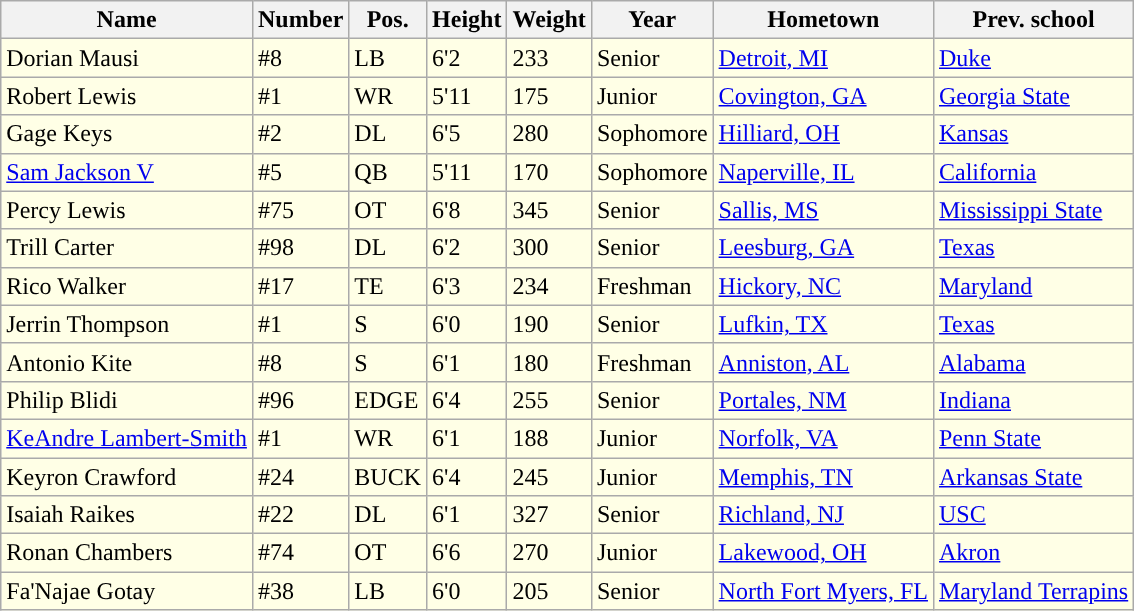<table class="wikitable sortable">
<tr>
<th>Name</th>
<th>Number</th>
<th>Pos.</th>
<th>Height</th>
<th>Weight</th>
<th>Year</th>
<th>Hometown</th>
<th class="unsortable">Prev. school</th>
</tr>
<tr style="background:#FFFFE6;">
<td>Dorian Mausi</td>
<td>#8</td>
<td>LB</td>
<td>6'2</td>
<td>233</td>
<td>Senior</td>
<td><a href='#'>Detroit, MI</a></td>
<td><a href='#'>Duke</a></td>
</tr>
<tr style="background:#FFFFE6;">
<td>Robert Lewis</td>
<td>#1</td>
<td>WR</td>
<td>5'11</td>
<td>175</td>
<td>Junior </td>
<td><a href='#'>Covington, GA</a></td>
<td><a href='#'>Georgia State</a></td>
</tr>
<tr style="background:#FFFFE6;">
<td>Gage Keys</td>
<td>#2</td>
<td>DL</td>
<td>6'5</td>
<td>280</td>
<td>Sophomore </td>
<td><a href='#'>Hilliard, OH</a></td>
<td><a href='#'>Kansas</a></td>
</tr>
<tr style="background:#FFFFE6;">
<td><a href='#'>Sam Jackson V</a></td>
<td>#5</td>
<td>QB</td>
<td>5'11</td>
<td>170</td>
<td>Sophomore </td>
<td><a href='#'>Naperville, IL</a></td>
<td><a href='#'>California</a></td>
</tr>
<tr style="background:#FFFFE6;">
<td>Percy Lewis</td>
<td>#75</td>
<td>OT</td>
<td>6'8</td>
<td>345</td>
<td>Senior</td>
<td><a href='#'>Sallis, MS</a></td>
<td><a href='#'>Mississippi State</a></td>
</tr>
<tr style="background:#FFFFE6;">
<td>Trill Carter</td>
<td>#98</td>
<td>DL</td>
<td>6'2</td>
<td>300</td>
<td>Senior</td>
<td><a href='#'>Leesburg, GA</a></td>
<td><a href='#'>Texas</a></td>
</tr>
<tr style="background:#FFFFE6;">
<td>Rico Walker</td>
<td>#17</td>
<td>TE</td>
<td>6'3</td>
<td>234</td>
<td>Freshman</td>
<td><a href='#'>Hickory, NC</a></td>
<td><a href='#'>Maryland</a></td>
</tr>
<tr style="background:#FFFFE6;">
<td>Jerrin Thompson</td>
<td>#1</td>
<td>S</td>
<td>6'0</td>
<td>190</td>
<td>Senior</td>
<td><a href='#'>Lufkin, TX</a></td>
<td><a href='#'>Texas</a></td>
</tr>
<tr style="background:#FFFFE6;">
<td>Antonio Kite</td>
<td>#8</td>
<td>S</td>
<td>6'1</td>
<td>180</td>
<td>Freshman </td>
<td><a href='#'>Anniston, AL</a></td>
<td><a href='#'>Alabama</a></td>
</tr>
<tr style="background:#FFFFE6;">
<td>Philip Blidi</td>
<td>#96</td>
<td>EDGE</td>
<td>6'4</td>
<td>255</td>
<td>Senior</td>
<td><a href='#'>Portales, NM</a></td>
<td><a href='#'>Indiana</a></td>
</tr>
<tr style="background:#FFFFE6;">
<td><a href='#'>KeAndre Lambert-Smith</a></td>
<td>#1</td>
<td>WR</td>
<td>6'1</td>
<td>188</td>
<td>Junior </td>
<td><a href='#'>Norfolk, VA</a></td>
<td><a href='#'>Penn State</a></td>
</tr>
<tr style="background:#FFFFE6;">
<td>Keyron Crawford</td>
<td>#24</td>
<td>BUCK</td>
<td>6'4</td>
<td>245</td>
<td>Junior</td>
<td><a href='#'>Memphis, TN</a></td>
<td><a href='#'>Arkansas State</a></td>
</tr>
<tr style="background:#FFFFE6;">
<td>Isaiah Raikes</td>
<td>#22</td>
<td>DL</td>
<td>6'1</td>
<td>327</td>
<td>Senior</td>
<td><a href='#'>Richland, NJ</a></td>
<td><a href='#'>USC</a></td>
</tr>
<tr style="background:#FFFFE6;">
<td>Ronan Chambers</td>
<td>#74</td>
<td>OT</td>
<td>6'6</td>
<td>270</td>
<td>Junior</td>
<td><a href='#'>Lakewood, OH</a></td>
<td><a href='#'>Akron</a></td>
</tr>
<tr style="background:#FFFFE6;">
<td>Fa'Najae Gotay</td>
<td>#38</td>
<td>LB</td>
<td>6'0</td>
<td>205</td>
<td>Senior </td>
<td><a href='#'>North Fort Myers, FL</a></td>
<td><a href='#'>Maryland Terrapins</a></td>
</tr>
</table>
